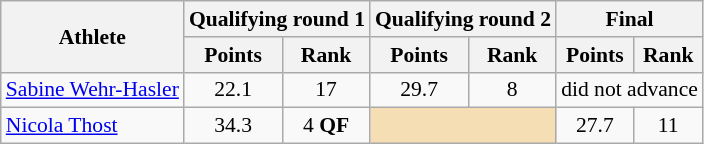<table class="wikitable" style="font-size:90%">
<tr>
<th rowspan="2">Athlete</th>
<th colspan="2">Qualifying round 1</th>
<th colspan="2">Qualifying round 2</th>
<th colspan="2">Final</th>
</tr>
<tr>
<th>Points</th>
<th>Rank</th>
<th>Points</th>
<th>Rank</th>
<th>Points</th>
<th>Rank</th>
</tr>
<tr>
<td><a href='#'>Sabine Wehr-Hasler</a></td>
<td align="center">22.1</td>
<td align="center">17</td>
<td align="center">29.7</td>
<td align="center">8</td>
<td colspan="2">did not advance</td>
</tr>
<tr>
<td><a href='#'>Nicola Thost</a></td>
<td align="center">34.3</td>
<td align="center">4 <strong>QF</strong></td>
<td colspan="2" bgcolor="wheat"></td>
<td align="center">27.7</td>
<td align="center">11</td>
</tr>
</table>
